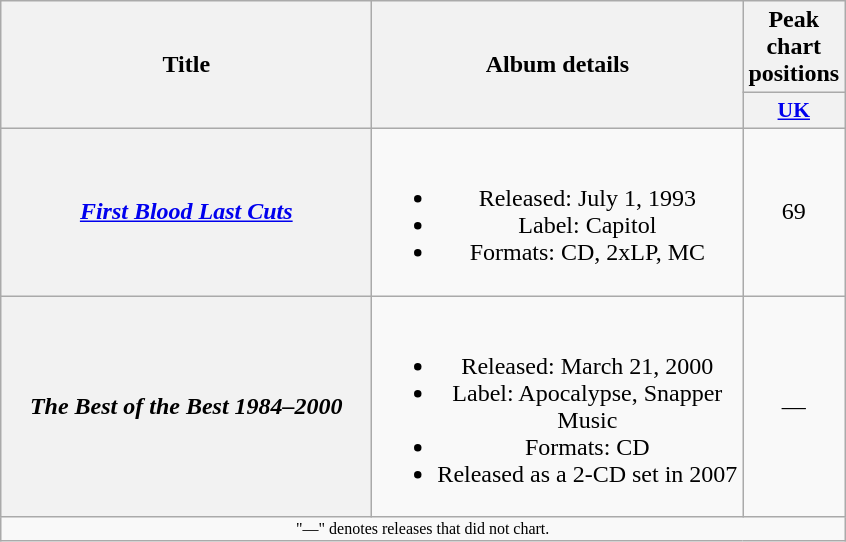<table class="wikitable plainrowheaders" style="text-align:center;">
<tr>
<th rowspan="2" scope="col" style="width:15em;">Title</th>
<th rowspan="2" scope="col" style="width:15em;">Album details</th>
<th>Peak chart<br>positions</th>
</tr>
<tr>
<th scope="col" style="width:2em;font-size:90%;"><a href='#'>UK</a><br></th>
</tr>
<tr>
<th scope="row"><em><a href='#'>First Blood Last Cuts</a></em></th>
<td><br><ul><li>Released: July 1, 1993</li><li>Label: Capitol</li><li>Formats: CD, 2xLP, MC</li></ul></td>
<td>69</td>
</tr>
<tr>
<th scope="row"><em>The Best of the Best 1984–2000</em></th>
<td><br><ul><li>Released: March 21, 2000</li><li>Label: Apocalypse, Snapper Music</li><li>Formats: CD</li><li>Released as a 2-CD set in 2007</li></ul></td>
<td>—</td>
</tr>
<tr>
<td colspan="3" style="font-size:8pt">"—" denotes releases that did not chart.</td>
</tr>
</table>
